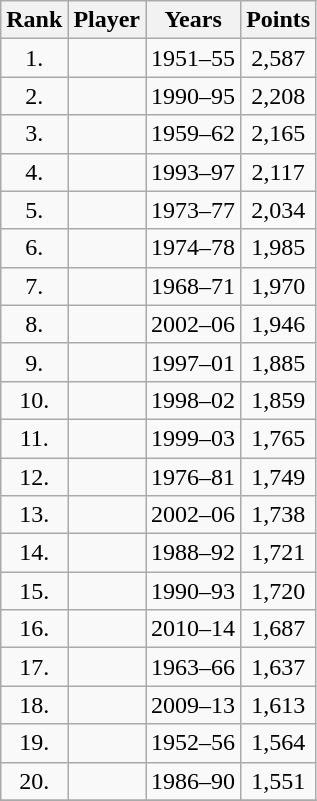<table class="wikitable sortable" style="text-align:center">
<tr>
<th>Rank</th>
<th>Player</th>
<th>Years</th>
<th>Points</th>
</tr>
<tr>
<td>1.</td>
<td></td>
<td>1951–55</td>
<td>2,587</td>
</tr>
<tr>
<td>2.</td>
<td></td>
<td>1990–95</td>
<td>2,208</td>
</tr>
<tr>
<td>3.</td>
<td></td>
<td>1959–62</td>
<td>2,165</td>
</tr>
<tr>
<td>4.</td>
<td></td>
<td>1993–97</td>
<td>2,117</td>
</tr>
<tr>
<td>5.</td>
<td></td>
<td>1973–77</td>
<td>2,034</td>
</tr>
<tr>
<td>6.</td>
<td></td>
<td>1974–78</td>
<td>1,985</td>
</tr>
<tr>
<td>7.</td>
<td></td>
<td>1968–71</td>
<td>1,970</td>
</tr>
<tr>
<td>8.</td>
<td></td>
<td>2002–06</td>
<td>1,946</td>
</tr>
<tr>
<td>9.</td>
<td></td>
<td>1997–01</td>
<td>1,885</td>
</tr>
<tr>
<td>10.</td>
<td></td>
<td>1998–02</td>
<td>1,859</td>
</tr>
<tr>
<td>11.</td>
<td></td>
<td>1999–03</td>
<td>1,765</td>
</tr>
<tr>
<td>12.</td>
<td></td>
<td>1976–81</td>
<td>1,749</td>
</tr>
<tr>
<td>13.</td>
<td></td>
<td>2002–06</td>
<td>1,738</td>
</tr>
<tr>
<td>14.</td>
<td></td>
<td>1988–92</td>
<td>1,721</td>
</tr>
<tr>
<td>15.</td>
<td></td>
<td>1990–93</td>
<td>1,720</td>
</tr>
<tr>
<td>16.</td>
<td></td>
<td>2010–14</td>
<td>1,687</td>
</tr>
<tr>
<td>17.</td>
<td></td>
<td>1963–66</td>
<td>1,637</td>
</tr>
<tr>
<td>18.</td>
<td></td>
<td>2009–13</td>
<td>1,613</td>
</tr>
<tr>
<td>19.</td>
<td></td>
<td>1952–56</td>
<td>1,564</td>
</tr>
<tr>
<td>20.</td>
<td></td>
<td>1986–90</td>
<td>1,551</td>
</tr>
<tr>
</tr>
</table>
